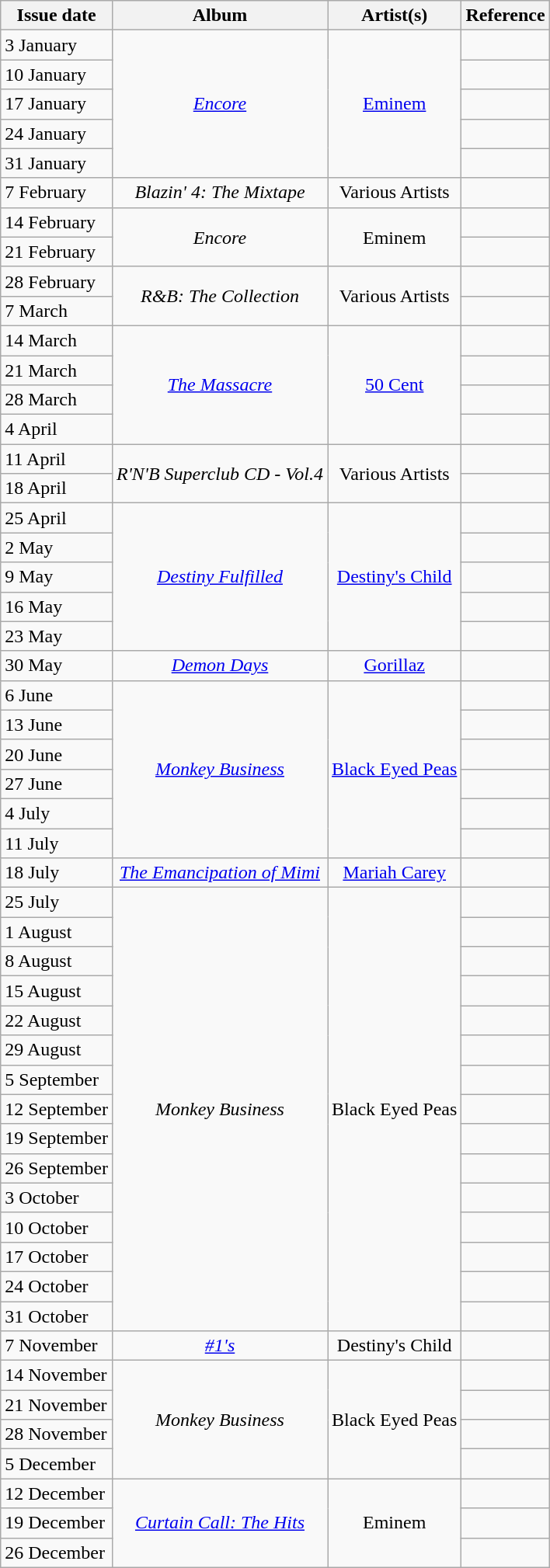<table class="wikitable">
<tr>
<th>Issue date</th>
<th>Album</th>
<th>Artist(s)</th>
<th>Reference</th>
</tr>
<tr>
<td align="left">3 January</td>
<td align="center" rowspan="5"><em><a href='#'>Encore</a></em></td>
<td align="center" rowspan="5"><a href='#'>Eminem</a></td>
<td align="center"></td>
</tr>
<tr>
<td align="left">10 January</td>
<td align="center"></td>
</tr>
<tr>
<td align="left">17 January</td>
<td align="center"></td>
</tr>
<tr>
<td align="left">24 January</td>
<td align="center"></td>
</tr>
<tr>
<td align="left">31 January</td>
<td align="center"></td>
</tr>
<tr>
<td align="left">7 February</td>
<td align="center"><em>Blazin' 4: The Mixtape</em></td>
<td align="center">Various Artists</td>
<td align="center"></td>
</tr>
<tr>
<td align="left">14 February</td>
<td align="center" rowspan="2"><em>Encore</em></td>
<td align="center" rowspan="2">Eminem</td>
<td align="center"></td>
</tr>
<tr>
<td align="left">21 February</td>
<td align="center"></td>
</tr>
<tr>
<td align="left">28 February</td>
<td align="center" rowspan="2"><em>R&B: The Collection</em></td>
<td align="center" rowspan="2">Various Artists</td>
<td align="center"></td>
</tr>
<tr>
<td align="left">7 March</td>
<td align="center"></td>
</tr>
<tr>
<td align="left">14 March</td>
<td align="center" rowspan="4"><em><a href='#'>The Massacre</a></em></td>
<td align="center" rowspan="4"><a href='#'>50 Cent</a></td>
<td align="center"></td>
</tr>
<tr>
<td align="left">21 March</td>
<td align="center"></td>
</tr>
<tr>
<td align="left">28 March</td>
<td align="center"></td>
</tr>
<tr>
<td align="left">4 April</td>
<td align="center"></td>
</tr>
<tr>
<td align="left">11 April</td>
<td align="center" rowspan="2"><em>R'N'B Superclub CD - Vol.4</em></td>
<td align="center" rowspan="2">Various Artists</td>
<td align="center"></td>
</tr>
<tr>
<td align="left">18 April</td>
<td align="center"></td>
</tr>
<tr>
<td align="left">25 April</td>
<td align="center" rowspan="5"><em><a href='#'>Destiny Fulfilled</a></em></td>
<td align="center" rowspan="5"><a href='#'>Destiny's Child</a></td>
<td align="center"></td>
</tr>
<tr>
<td align="left">2 May</td>
<td align="center"></td>
</tr>
<tr>
<td align="left">9 May</td>
<td align="center"></td>
</tr>
<tr>
<td align="left">16 May</td>
<td align="center"></td>
</tr>
<tr>
<td align="left">23 May</td>
<td align="center"></td>
</tr>
<tr>
<td align="left">30 May</td>
<td align="center"><em><a href='#'>Demon Days</a></em></td>
<td align="center"><a href='#'>Gorillaz</a></td>
<td align="center"></td>
</tr>
<tr>
<td align="left">6 June</td>
<td align="center" rowspan="6"><em><a href='#'>Monkey Business</a></em></td>
<td align="center" rowspan="6"><a href='#'>Black Eyed Peas</a></td>
<td align="center"></td>
</tr>
<tr>
<td align="left">13 June</td>
<td align="center"></td>
</tr>
<tr>
<td align="left">20 June</td>
<td align="center"></td>
</tr>
<tr>
<td align="left">27 June</td>
<td align="center"></td>
</tr>
<tr>
<td align="left">4 July</td>
<td align="center"></td>
</tr>
<tr>
<td align="left">11 July</td>
<td align="center"></td>
</tr>
<tr>
<td align="left">18 July</td>
<td align="center"><em><a href='#'>The Emancipation of Mimi</a></em></td>
<td align="center"><a href='#'>Mariah Carey</a></td>
<td align="center"></td>
</tr>
<tr>
<td align="left">25 July</td>
<td align="center" rowspan="15"><em>Monkey Business</em></td>
<td align="center" rowspan="15">Black Eyed Peas</td>
<td align="center"></td>
</tr>
<tr>
<td align="left">1 August</td>
<td align="center"></td>
</tr>
<tr>
<td align="left">8 August</td>
<td align="center"></td>
</tr>
<tr>
<td align="left">15 August</td>
<td align="center"></td>
</tr>
<tr>
<td align="left">22 August</td>
<td align="center"></td>
</tr>
<tr>
<td align="left">29 August</td>
<td align="center"></td>
</tr>
<tr>
<td align="left">5 September</td>
<td align="center"></td>
</tr>
<tr>
<td align="left">12 September</td>
<td align="center"></td>
</tr>
<tr>
<td align="left">19 September</td>
<td align="center"></td>
</tr>
<tr>
<td align="left">26 September</td>
<td align="center"></td>
</tr>
<tr>
<td align="left">3 October</td>
<td align="center"></td>
</tr>
<tr>
<td align="left">10 October</td>
<td align="center"></td>
</tr>
<tr>
<td align="left">17 October</td>
<td align="center"></td>
</tr>
<tr>
<td align="left">24 October</td>
<td align="center"></td>
</tr>
<tr>
<td align="left">31 October</td>
<td align="center"></td>
</tr>
<tr>
<td align="left">7 November</td>
<td align="center"><em><a href='#'>#1's</a></em></td>
<td align="center">Destiny's Child</td>
<td align="center"></td>
</tr>
<tr>
<td align="left">14 November</td>
<td align="center" rowspan="4"><em>Monkey Business</em></td>
<td align="center" rowspan="4">Black Eyed Peas</td>
<td align="center"></td>
</tr>
<tr>
<td align="left">21 November</td>
<td align="center"></td>
</tr>
<tr>
<td align="left">28 November</td>
<td align="center"></td>
</tr>
<tr>
<td align="left">5 December</td>
<td align="center"></td>
</tr>
<tr>
<td align="left">12 December</td>
<td align="center" rowspan="3"><em><a href='#'>Curtain Call: The Hits</a></em></td>
<td align="center" rowspan="3">Eminem</td>
<td align="center"></td>
</tr>
<tr>
<td align="left">19 December</td>
<td align="center"></td>
</tr>
<tr>
<td align="left">26 December</td>
<td align="center"></td>
</tr>
</table>
